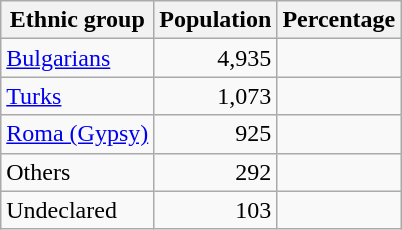<table class="wikitable sortable">
<tr>
<th>Ethnic group</th>
<th>Population</th>
<th>Percentage</th>
</tr>
<tr>
<td><a href='#'>Bulgarians</a></td>
<td align="right">4,935</td>
<td align="right"></td>
</tr>
<tr>
<td><a href='#'>Turks</a></td>
<td align="right">1,073</td>
<td align="right"></td>
</tr>
<tr>
<td><a href='#'>Roma (Gypsy)</a></td>
<td align="right">925</td>
<td align="right"></td>
</tr>
<tr>
<td>Others</td>
<td align="right">292</td>
<td align="right"></td>
</tr>
<tr>
<td>Undeclared</td>
<td align="right">103</td>
<td align="right"></td>
</tr>
</table>
